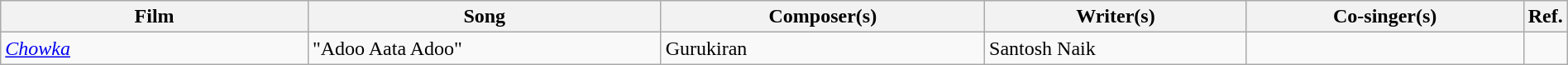<table class="wikitable plainrowheaders" width="100%" textcolor:#000;">
<tr>
<th scope="col" width=20%><strong>Film</strong></th>
<th scope="col" width=23%><strong>Song</strong></th>
<th scope="col" width=21%><strong>Composer(s)</strong></th>
<th scope="col" width=17%><strong>Writer(s)</strong></th>
<th scope="col" width=18%><strong>Co-singer(s)</strong></th>
<th scope="col" width=1%><strong>Ref.</strong></th>
</tr>
<tr>
<td><em><a href='#'>Chowka</a></em></td>
<td>"Adoo Aata Adoo"</td>
<td>Gurukiran</td>
<td>Santosh Naik</td>
<td></td>
<td></td>
</tr>
</table>
